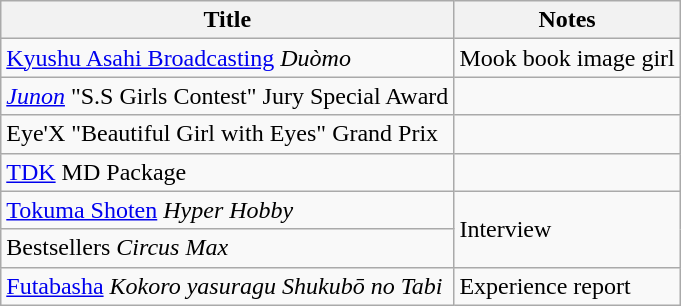<table class="wikitable">
<tr>
<th>Title</th>
<th>Notes</th>
</tr>
<tr>
<td><a href='#'>Kyushu Asahi Broadcasting</a> <em>Duòmo</em></td>
<td>Mook book image girl</td>
</tr>
<tr>
<td><em><a href='#'>Junon</a></em> "S.S Girls Contest" Jury Special Award</td>
<td></td>
</tr>
<tr>
<td>Eye'X "Beautiful Girl with Eyes" Grand Prix</td>
<td></td>
</tr>
<tr>
<td><a href='#'>TDK</a> MD Package</td>
<td></td>
</tr>
<tr>
<td><a href='#'>Tokuma Shoten</a> <em>Hyper Hobby</em></td>
<td rowspan="2">Interview</td>
</tr>
<tr>
<td>Bestsellers <em>Circus Max</em></td>
</tr>
<tr>
<td><a href='#'>Futabasha</a> <em>Kokoro yasuragu Shukubō no Tabi</em></td>
<td>Experience report</td>
</tr>
</table>
